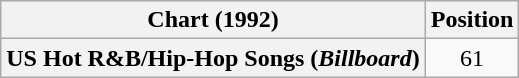<table class="wikitable plainrowheaders" style="text-align:center">
<tr>
<th scope="col">Chart (1992)</th>
<th scope="col">Position</th>
</tr>
<tr>
<th scope="row">US Hot R&B/Hip-Hop Songs (<em>Billboard</em>)</th>
<td>61</td>
</tr>
</table>
